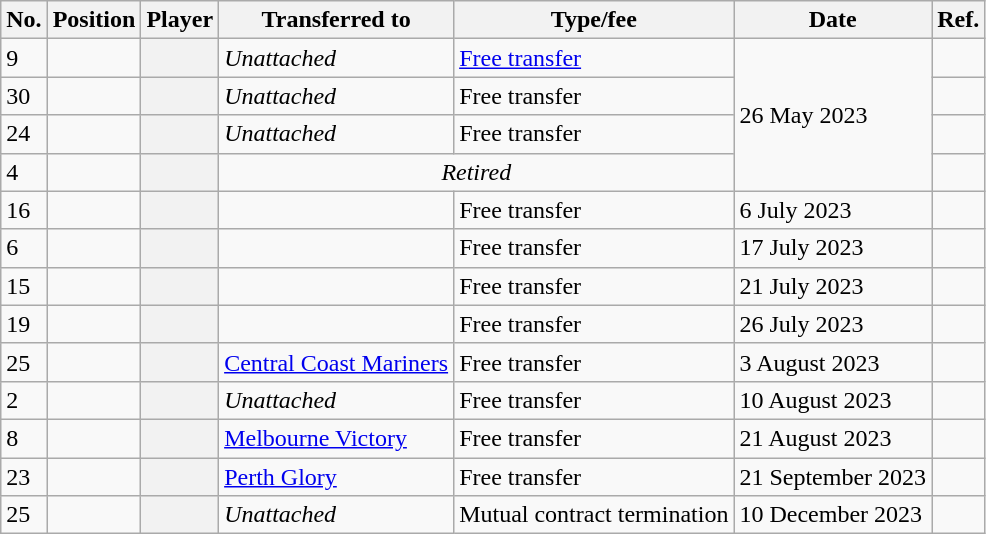<table class="wikitable plainrowheaders sortable" style="text-align:center; text-align:left">
<tr>
<th scope="col">No.</th>
<th scope="col">Position</th>
<th scope="col">Player</th>
<th scope="col">Transferred to</th>
<th scope="col">Type/fee</th>
<th scope="col">Date</th>
<th class="unsortable" scope="col">Ref.</th>
</tr>
<tr>
<td>9</td>
<td></td>
<th scope="row"></th>
<td><em>Unattached</em></td>
<td><a href='#'>Free transfer</a></td>
<td rowspan="4">26 May 2023</td>
<td></td>
</tr>
<tr>
<td>30</td>
<td></td>
<th scope="row"></th>
<td><em>Unattached</em></td>
<td>Free transfer</td>
<td></td>
</tr>
<tr>
<td>24</td>
<td></td>
<th scope="row"></th>
<td><em>Unattached</em></td>
<td>Free transfer</td>
<td></td>
</tr>
<tr>
<td>4</td>
<td></td>
<th scope="row"></th>
<td colspan="2" align="center"><em>Retired</em></td>
<td></td>
</tr>
<tr>
<td>16</td>
<td></td>
<th scope="row"></th>
<td></td>
<td>Free transfer</td>
<td>6 July 2023</td>
<td></td>
</tr>
<tr>
<td>6</td>
<td></td>
<th scope="row"></th>
<td></td>
<td>Free transfer</td>
<td>17 July 2023</td>
<td></td>
</tr>
<tr>
<td>15</td>
<td></td>
<th scope="row"></th>
<td></td>
<td>Free transfer</td>
<td>21 July 2023</td>
<td></td>
</tr>
<tr>
<td>19</td>
<td></td>
<th scope="row"></th>
<td></td>
<td>Free transfer</td>
<td>26 July 2023</td>
<td></td>
</tr>
<tr>
<td>25</td>
<td></td>
<th scope="row"></th>
<td><a href='#'>Central Coast Mariners</a></td>
<td>Free transfer</td>
<td>3 August 2023</td>
<td></td>
</tr>
<tr>
<td>2</td>
<td></td>
<th scope="row"></th>
<td><em>Unattached</em></td>
<td>Free transfer</td>
<td>10 August 2023</td>
<td></td>
</tr>
<tr>
<td>8</td>
<td></td>
<th scope="row"></th>
<td><a href='#'>Melbourne Victory</a></td>
<td>Free transfer</td>
<td>21 August 2023</td>
<td></td>
</tr>
<tr>
<td>23</td>
<td></td>
<th scope="row"></th>
<td><a href='#'>Perth Glory</a></td>
<td>Free transfer</td>
<td>21 September 2023</td>
<td></td>
</tr>
<tr>
<td>25</td>
<td></td>
<th scope="row"></th>
<td><em>Unattached</em></td>
<td>Mutual contract termination</td>
<td>10 December 2023</td>
<td></td>
</tr>
</table>
